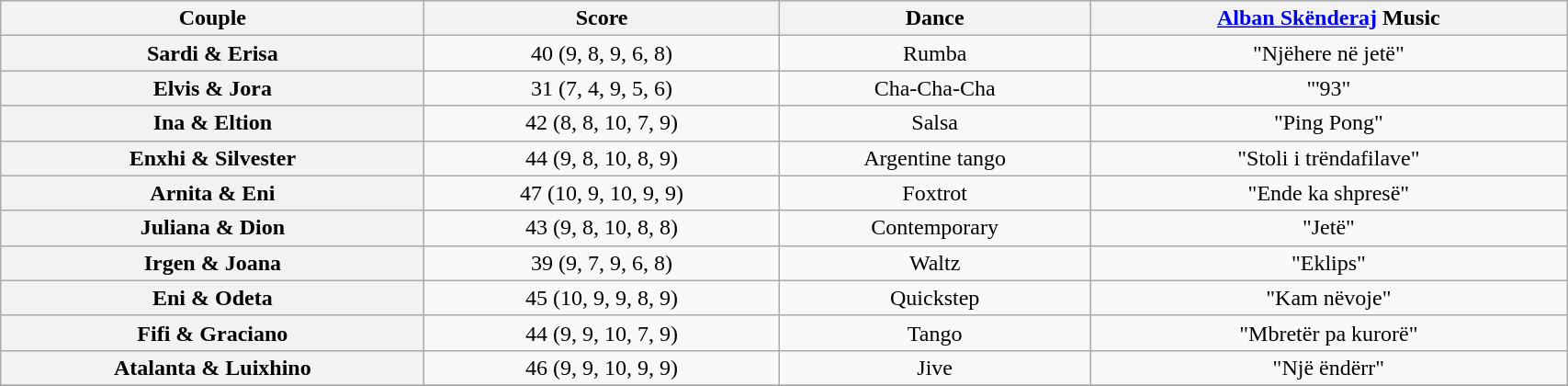<table class="wikitable sortable" style="text-align:center; width: 90%">
<tr>
<th scope="col">Couple</th>
<th scope="col">Score</th>
<th scope="col" class="unsortable">Dance</th>
<th scope="col" class="unsortable"><a href='#'>Alban Skënderaj</a> Music</th>
</tr>
<tr>
<th scope="row">Sardi & Erisa</th>
<td>40 (9, 8, 9, 6, 8)</td>
<td>Rumba</td>
<td>"Njëhere në jetë"</td>
</tr>
<tr>
<th scope="row">Elvis & Jora</th>
<td>31 (7, 4, 9, 5, 6)</td>
<td>Cha-Cha-Cha</td>
<td>"'93"</td>
</tr>
<tr>
<th scope="row">Ina & Eltion</th>
<td>42 (8, 8, 10, 7, 9)</td>
<td>Salsa</td>
<td>"Ping Pong"</td>
</tr>
<tr>
<th scope="row">Enxhi & Silvester</th>
<td>44 (9, 8, 10, 8, 9)</td>
<td>Argentine tango</td>
<td>"Stoli i trëndafilave"</td>
</tr>
<tr>
<th scope="row">Arnita & Eni</th>
<td>47 (10, 9, 10, 9, 9)</td>
<td>Foxtrot</td>
<td>"Ende ka shpresë"</td>
</tr>
<tr>
<th scope="row">Juliana & Dion</th>
<td>43 (9, 8, 10, 8, 8)</td>
<td>Contemporary</td>
<td>"Jetë"</td>
</tr>
<tr>
<th scope="row">Irgen & Joana</th>
<td>39 (9, 7, 9, 6, 8)</td>
<td>Waltz</td>
<td>"Eklips"</td>
</tr>
<tr>
<th scope="row">Eni & Odeta</th>
<td>45 (10, 9, 9, 8, 9)</td>
<td>Quickstep</td>
<td>"Kam nëvoje"</td>
</tr>
<tr>
<th scope="row">Fifi & Graciano</th>
<td>44 (9, 9, 10, 7, 9)</td>
<td>Tango</td>
<td>"Mbretër pa kurorë"</td>
</tr>
<tr>
<th scope="row">Atalanta & Luixhino</th>
<td>46 (9, 9, 10, 9, 9)</td>
<td>Jive</td>
<td>"Një ëndërr"</td>
</tr>
<tr>
</tr>
</table>
